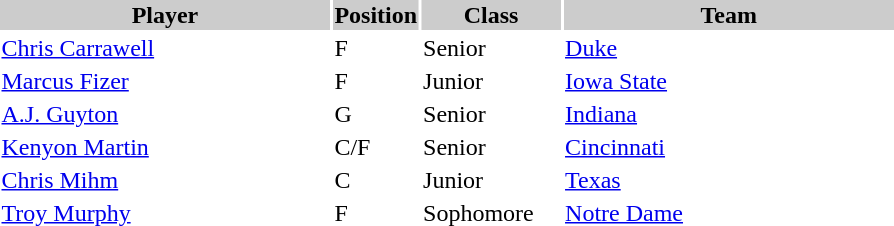<table style="width:600px" "border:'1' 'solid' 'gray'">
<tr>
<th style="background:#ccc; width:40%;">Player</th>
<th style="background:#ccc; width:4%;">Position</th>
<th style="background:#ccc; width:16%;">Class</th>
<th style="background:#ccc; width:40%;">Team</th>
</tr>
<tr>
<td><a href='#'>Chris Carrawell</a></td>
<td>F</td>
<td>Senior</td>
<td><a href='#'>Duke</a></td>
</tr>
<tr>
<td><a href='#'>Marcus Fizer</a></td>
<td>F</td>
<td>Junior</td>
<td><a href='#'>Iowa State</a></td>
</tr>
<tr>
<td><a href='#'>A.J. Guyton</a></td>
<td>G</td>
<td>Senior</td>
<td><a href='#'>Indiana</a></td>
</tr>
<tr>
<td><a href='#'>Kenyon Martin</a></td>
<td>C/F</td>
<td>Senior</td>
<td><a href='#'>Cincinnati</a></td>
</tr>
<tr>
<td><a href='#'>Chris Mihm</a></td>
<td>C</td>
<td>Junior</td>
<td><a href='#'>Texas</a></td>
</tr>
<tr>
<td><a href='#'>Troy Murphy</a></td>
<td>F</td>
<td>Sophomore</td>
<td><a href='#'>Notre Dame</a></td>
</tr>
</table>
